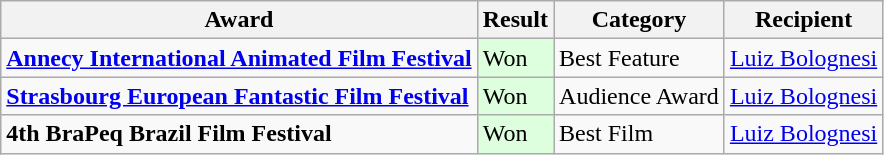<table class=wikitable>
<tr>
<th>Award</th>
<th>Result</th>
<th>Category</th>
<th>Recipient</th>
</tr>
<tr>
<td rowspan=1><strong><a href='#'>Annecy International Animated Film Festival</a></strong></td>
<td style="background:#dfd;">Won</td>
<td>Best Feature</td>
<td><a href='#'>Luiz Bolognesi</a></td>
</tr>
<tr>
<td><strong><a href='#'>Strasbourg European Fantastic Film Festival</a></strong></td>
<td style="background:#dfd;">Won</td>
<td>Audience Award</td>
<td><a href='#'>Luiz Bolognesi</a></td>
</tr>
<tr>
<td><strong>4th BraPeq Brazil Film Festival</strong></td>
<td style="background:#dfd;">Won</td>
<td>Best Film</td>
<td><a href='#'>Luiz Bolognesi</a></td>
</tr>
</table>
